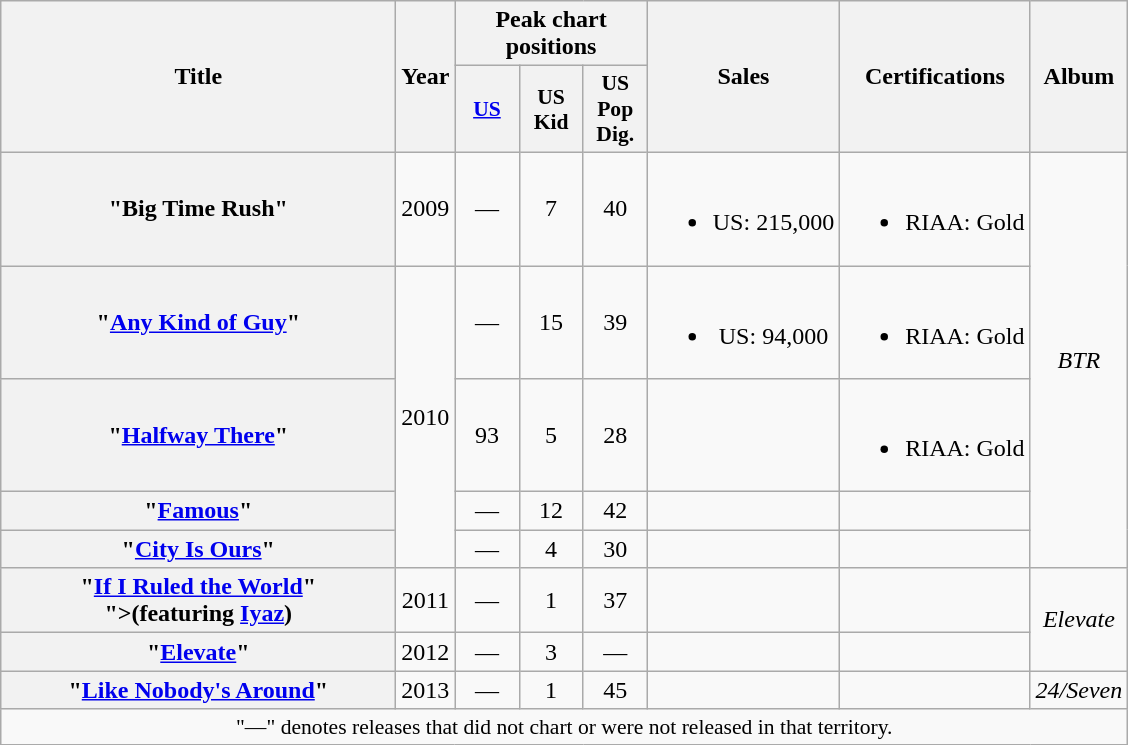<table class="wikitable plainrowheaders" style="text-align:center;">
<tr>
<th scope="col" rowspan="2" style="width:16em;">Title</th>
<th scope="col" rowspan="2">Year</th>
<th scope="col" colspan="3">Peak chart positions</th>
<th scope="col" rowspan="2">Sales</th>
<th rowspan="2">Certifications</th>
<th scope="col" rowspan="2">Album</th>
</tr>
<tr>
<th scope="col" style="width:2.5em;font-size:90%;"><a href='#'>US</a><br></th>
<th scope="col" style="width:2.5em;font-size:90%;">US<br>Kid<br></th>
<th scope="col" style="width:2.5em;font-size:90%;">US<br>Pop Dig.<br></th>
</tr>
<tr>
<th scope="row">"Big Time Rush"</th>
<td>2009</td>
<td>—</td>
<td>7</td>
<td>40</td>
<td><br><ul><li>US: 215,000</li></ul></td>
<td><br><ul><li>RIAA: Gold</li></ul></td>
<td rowspan="5"><em>BTR</em></td>
</tr>
<tr>
<th scope="row">"<a href='#'>Any Kind of Guy</a>"</th>
<td rowspan="4">2010</td>
<td>—</td>
<td>15</td>
<td>39</td>
<td><br><ul><li>US: 94,000</li></ul></td>
<td><br><ul><li>RIAA: Gold</li></ul></td>
</tr>
<tr>
<th scope="row">"<a href='#'>Halfway There</a>"</th>
<td>93</td>
<td>5</td>
<td>28</td>
<td></td>
<td><br><ul><li>RIAA: Gold</li></ul></td>
</tr>
<tr>
<th scope="row">"<a href='#'>Famous</a>"</th>
<td>—</td>
<td>12</td>
<td>42</td>
<td></td>
<td></td>
</tr>
<tr>
<th scope="row">"<a href='#'>City Is Ours</a>"</th>
<td>—</td>
<td>4</td>
<td>30</td>
<td></td>
<td></td>
</tr>
<tr>
<th scope="row">"<a href='#'>If I Ruled the World</a>"<br><span>">(featuring <a href='#'>Iyaz</a>)</span></th>
<td>2011</td>
<td>—</td>
<td>1</td>
<td>37</td>
<td></td>
<td></td>
<td rowspan="2"><em>Elevate</em></td>
</tr>
<tr>
<th scope="row">"<a href='#'>Elevate</a>"</th>
<td>2012</td>
<td>—</td>
<td>3</td>
<td>—</td>
<td></td>
<td></td>
</tr>
<tr>
<th scope="row">"<a href='#'>Like Nobody's Around</a>"</th>
<td>2013</td>
<td>—</td>
<td>1</td>
<td>45</td>
<td></td>
<td></td>
<td><em>24/Seven</em></td>
</tr>
<tr>
<td colspan="8" style="text-align:center; font-size:90%;">"—" denotes releases that did not chart or were not released in that territory.</td>
</tr>
</table>
